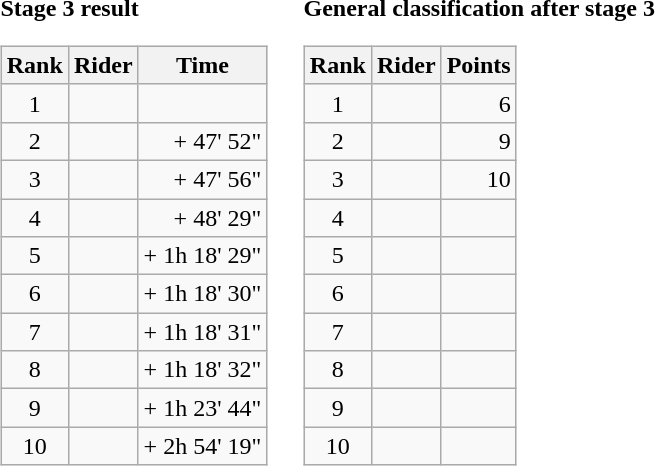<table>
<tr>
<td><strong>Stage 3 result</strong><br><table class="wikitable">
<tr>
<th scope="col">Rank</th>
<th scope="col">Rider</th>
<th scope="col">Time</th>
</tr>
<tr>
<td style="text-align:center;">1</td>
<td></td>
<td style="text-align:right;"></td>
</tr>
<tr>
<td style="text-align:center;">2</td>
<td></td>
<td style="text-align:right;">+ 47' 52"</td>
</tr>
<tr>
<td style="text-align:center;">3</td>
<td></td>
<td style="text-align:right;">+ 47' 56"</td>
</tr>
<tr>
<td style="text-align:center;">4</td>
<td></td>
<td style="text-align:right;">+ 48' 29"</td>
</tr>
<tr>
<td style="text-align:center;">5</td>
<td></td>
<td style="text-align:right;">+ 1h 18' 29"</td>
</tr>
<tr>
<td style="text-align:center;">6</td>
<td></td>
<td style="text-align:right;">+ 1h 18' 30"</td>
</tr>
<tr>
<td style="text-align:center;">7</td>
<td></td>
<td style="text-align:right;">+ 1h 18' 31"</td>
</tr>
<tr>
<td style="text-align:center;">8</td>
<td></td>
<td style="text-align:right;">+ 1h 18' 32"</td>
</tr>
<tr>
<td style="text-align:center;">9</td>
<td></td>
<td style="text-align:right;">+ 1h 23' 44"</td>
</tr>
<tr>
<td style="text-align:center;">10</td>
<td></td>
<td style="text-align:right;">+ 2h 54' 19"</td>
</tr>
</table>
</td>
<td></td>
<td><strong>General classification after stage 3</strong><br><table class="wikitable">
<tr>
<th scope="col">Rank</th>
<th scope="col">Rider</th>
<th scope="col">Points</th>
</tr>
<tr>
<td style="text-align:center;">1</td>
<td></td>
<td style="text-align:right;">6</td>
</tr>
<tr>
<td style="text-align:center;">2</td>
<td></td>
<td style="text-align:right;">9</td>
</tr>
<tr>
<td style="text-align:center;">3</td>
<td></td>
<td style="text-align:right;">10</td>
</tr>
<tr>
<td style="text-align:center;">4</td>
<td></td>
<td></td>
</tr>
<tr>
<td style="text-align:center;">5</td>
<td></td>
<td></td>
</tr>
<tr>
<td style="text-align:center;">6</td>
<td></td>
<td></td>
</tr>
<tr>
<td style="text-align:center;">7</td>
<td></td>
<td></td>
</tr>
<tr>
<td style="text-align:center;">8</td>
<td></td>
<td></td>
</tr>
<tr>
<td style="text-align:center;">9</td>
<td></td>
<td></td>
</tr>
<tr>
<td style="text-align:center;">10</td>
<td></td>
<td></td>
</tr>
</table>
</td>
</tr>
</table>
